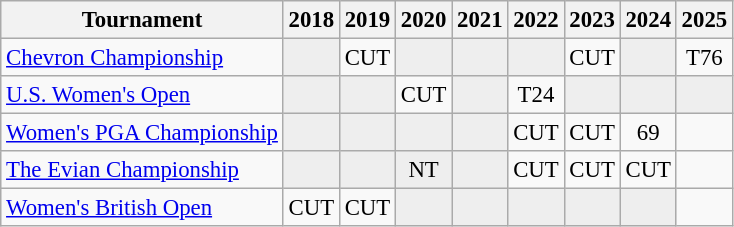<table class="wikitable" style="font-size:95%;text-align:center;">
<tr>
<th>Tournament</th>
<th>2018</th>
<th>2019</th>
<th>2020</th>
<th>2021</th>
<th>2022</th>
<th>2023</th>
<th>2024</th>
<th>2025</th>
</tr>
<tr>
<td align=left><a href='#'>Chevron Championship</a></td>
<td style="background:#eeeeee;"></td>
<td>CUT</td>
<td style="background:#eeeeee;"></td>
<td style="background:#eeeeee;"></td>
<td style="background:#eeeeee;"></td>
<td>CUT</td>
<td style="background:#eeeeee;"></td>
<td>T76</td>
</tr>
<tr>
<td align=left><a href='#'>U.S. Women's Open</a></td>
<td style="background:#eeeeee;"></td>
<td style="background:#eeeeee;"></td>
<td>CUT</td>
<td style="background:#eeeeee;"></td>
<td>T24</td>
<td style="background:#eeeeee;"></td>
<td style="background:#eeeeee;"></td>
<td style="background:#eeeeee;"></td>
</tr>
<tr>
<td align=left><a href='#'>Women's PGA Championship</a></td>
<td style="background:#eeeeee;"></td>
<td style="background:#eeeeee;"></td>
<td style="background:#eeeeee;"></td>
<td style="background:#eeeeee;"></td>
<td>CUT</td>
<td>CUT</td>
<td>69</td>
<td></td>
</tr>
<tr>
<td align=left><a href='#'>The Evian Championship</a></td>
<td style="background:#eeeeee;"></td>
<td style="background:#eeeeee;"></td>
<td style="background:#eeeeee;">NT</td>
<td style="background:#eeeeee;"></td>
<td>CUT</td>
<td>CUT</td>
<td>CUT</td>
<td></td>
</tr>
<tr>
<td align=left><a href='#'>Women's British Open</a></td>
<td>CUT</td>
<td>CUT</td>
<td style="background:#eeeeee;"></td>
<td style="background:#eeeeee;"></td>
<td style="background:#eeeeee;"></td>
<td style="background:#eeeeee;"></td>
<td style="background:#eeeeee;"></td>
<td></td>
</tr>
</table>
